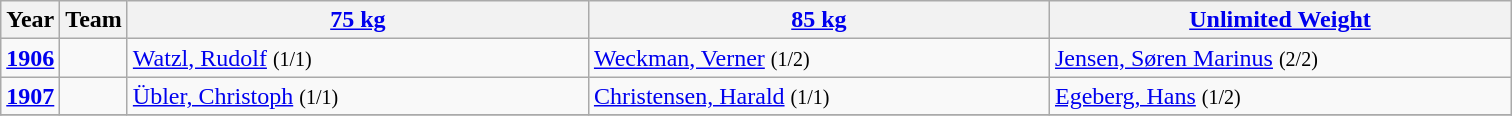<table class="wikitable sortable"  style="font-size: 100%">
<tr>
<th>Year</th>
<th>Team</th>
<th width=300><a href='#'>75 kg</a></th>
<th width=300><a href='#'>85 kg</a></th>
<th width=300><a href='#'>Unlimited Weight</a></th>
</tr>
<tr>
<td><strong><a href='#'>1906</a></strong></td>
<td></td>
<td> <a href='#'>Watzl, Rudolf</a> <small>(1/1)</small></td>
<td> <a href='#'>Weckman, Verner</a> <small>(1/2)</small></td>
<td> <a href='#'>Jensen, Søren Marinus</a> <small>(2/2)</small></td>
</tr>
<tr>
<td><strong><a href='#'>1907</a></strong></td>
<td></td>
<td> <a href='#'>Übler, Christoph</a> <small>(1/1)</small></td>
<td> <a href='#'>Christensen, Harald</a> <small>(1/1)</small></td>
<td> <a href='#'>Egeberg, Hans</a> <small>(1/2)</small></td>
</tr>
<tr>
</tr>
</table>
